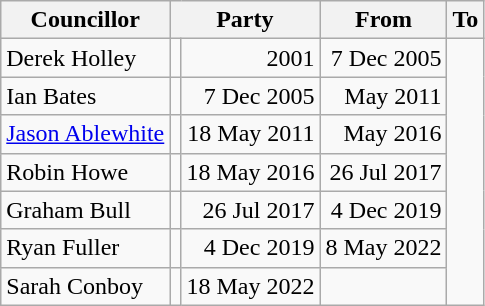<table class=wikitable>
<tr>
<th>Councillor</th>
<th colspan=2>Party</th>
<th>From</th>
<th>To</th>
</tr>
<tr>
<td>Derek Holley</td>
<td></td>
<td align=right>2001</td>
<td align=right>7 Dec 2005</td>
</tr>
<tr>
<td>Ian Bates</td>
<td></td>
<td align=right>7 Dec 2005</td>
<td align=right>May 2011</td>
</tr>
<tr>
<td><a href='#'>Jason Ablewhite</a></td>
<td></td>
<td align=right>18 May 2011</td>
<td align=right>May 2016</td>
</tr>
<tr>
<td>Robin Howe</td>
<td></td>
<td align=right>18 May 2016</td>
<td align=right>26 Jul 2017</td>
</tr>
<tr>
<td>Graham Bull</td>
<td></td>
<td align=right>26 Jul 2017</td>
<td align=right>4 Dec 2019</td>
</tr>
<tr>
<td>Ryan Fuller</td>
<td></td>
<td align=right>4 Dec 2019</td>
<td align=right>8 May 2022</td>
</tr>
<tr>
<td>Sarah Conboy</td>
<td></td>
<td align=right>18 May 2022</td>
<td></td>
</tr>
</table>
